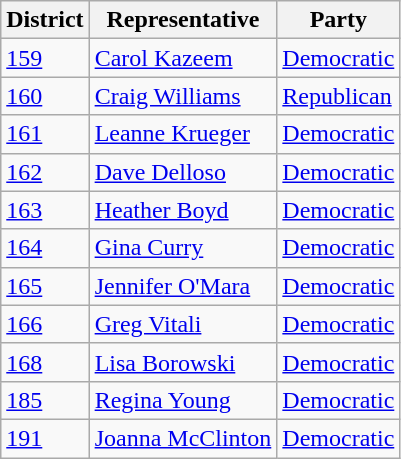<table class="wikitable">
<tr>
<th>District</th>
<th>Representative</th>
<th>Party</th>
</tr>
<tr>
<td><a href='#'>159</a></td>
<td><a href='#'>Carol Kazeem</a></td>
<td><a href='#'>Democratic</a></td>
</tr>
<tr>
<td><a href='#'>160</a></td>
<td><a href='#'>Craig Williams</a></td>
<td><a href='#'>Republican</a></td>
</tr>
<tr>
<td><a href='#'>161</a></td>
<td><a href='#'>Leanne Krueger</a></td>
<td><a href='#'>Democratic</a></td>
</tr>
<tr>
<td><a href='#'>162</a></td>
<td><a href='#'>Dave Delloso</a></td>
<td><a href='#'>Democratic</a></td>
</tr>
<tr>
<td><a href='#'>163</a></td>
<td><a href='#'>Heather Boyd</a></td>
<td><a href='#'>Democratic</a></td>
</tr>
<tr>
<td><a href='#'>164</a></td>
<td><a href='#'>Gina Curry</a></td>
<td><a href='#'>Democratic</a></td>
</tr>
<tr>
<td><a href='#'>165</a></td>
<td><a href='#'>Jennifer O'Mara</a></td>
<td><a href='#'>Democratic</a></td>
</tr>
<tr>
<td><a href='#'>166</a></td>
<td><a href='#'>Greg Vitali</a></td>
<td><a href='#'>Democratic</a></td>
</tr>
<tr>
<td><a href='#'>168</a></td>
<td><a href='#'>Lisa Borowski</a></td>
<td><a href='#'>Democratic</a></td>
</tr>
<tr>
<td><a href='#'>185</a></td>
<td><a href='#'>Regina Young</a></td>
<td><a href='#'>Democratic</a></td>
</tr>
<tr>
<td><a href='#'>191</a></td>
<td><a href='#'>Joanna McClinton</a></td>
<td><a href='#'>Democratic</a></td>
</tr>
</table>
